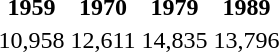<table class="standard">
<tr>
<th>1959</th>
<th>1970</th>
<th>1979</th>
<th>1989</th>
</tr>
<tr>
<td>10,958</td>
<td>12,611</td>
<td>14,835</td>
<td>13,796</td>
</tr>
</table>
